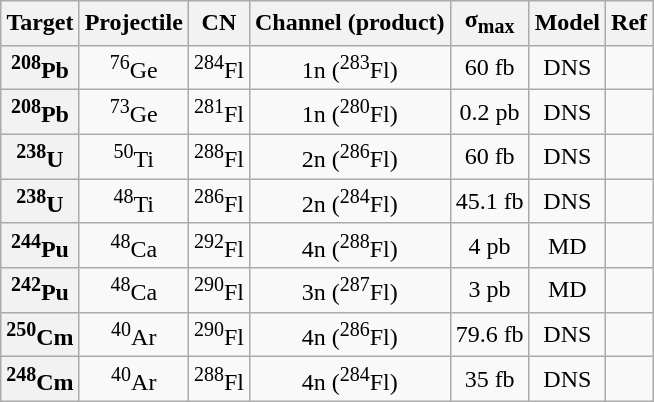<table class="wikitable" style="text-align:center">
<tr>
<th>Target</th>
<th>Projectile</th>
<th>CN</th>
<th>Channel (product)</th>
<th>σ<sub>max</sub></th>
<th>Model</th>
<th>Ref</th>
</tr>
<tr>
<th><sup>208</sup>Pb</th>
<td><sup>76</sup>Ge</td>
<td><sup>284</sup>Fl</td>
<td>1n (<sup>283</sup>Fl)</td>
<td>60 fb</td>
<td>DNS</td>
<td></td>
</tr>
<tr>
<th><sup>208</sup>Pb</th>
<td><sup>73</sup>Ge</td>
<td><sup>281</sup>Fl</td>
<td>1n (<sup>280</sup>Fl)</td>
<td>0.2 pb</td>
<td>DNS</td>
<td></td>
</tr>
<tr>
<th><sup>238</sup>U</th>
<td><sup>50</sup>Ti</td>
<td><sup>288</sup>Fl</td>
<td>2n (<sup>286</sup>Fl)</td>
<td>60 fb</td>
<td>DNS</td>
<td></td>
</tr>
<tr>
<th><sup>238</sup>U</th>
<td><sup>48</sup>Ti</td>
<td><sup>286</sup>Fl</td>
<td>2n (<sup>284</sup>Fl)</td>
<td>45.1 fb</td>
<td>DNS</td>
<td></td>
</tr>
<tr>
<th><sup>244</sup>Pu</th>
<td><sup>48</sup>Ca</td>
<td><sup>292</sup>Fl</td>
<td>4n (<sup>288</sup>Fl)</td>
<td>4 pb</td>
<td>MD</td>
<td></td>
</tr>
<tr>
<th><sup>242</sup>Pu</th>
<td><sup>48</sup>Ca</td>
<td><sup>290</sup>Fl</td>
<td>3n (<sup>287</sup>Fl)</td>
<td>3 pb</td>
<td>MD</td>
<td></td>
</tr>
<tr>
<th><sup>250</sup>Cm</th>
<td><sup>40</sup>Ar</td>
<td><sup>290</sup>Fl</td>
<td>4n (<sup>286</sup>Fl)</td>
<td>79.6 fb</td>
<td>DNS</td>
<td></td>
</tr>
<tr>
<th><sup>248</sup>Cm</th>
<td><sup>40</sup>Ar</td>
<td><sup>288</sup>Fl</td>
<td>4n (<sup>284</sup>Fl)</td>
<td>35 fb</td>
<td>DNS</td>
<td></td>
</tr>
</table>
